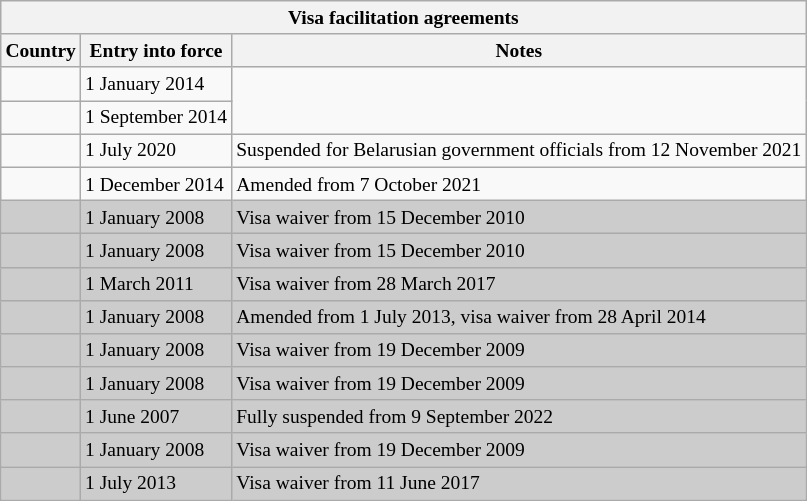<table class="wikitable collapsible collapsed" style="font-size:small">
<tr>
<th colspan=3>Visa facilitation agreements</th>
</tr>
<tr>
<th>Country</th>
<th>Entry into force</th>
<th>Notes</th>
</tr>
<tr>
<td></td>
<td>1 January 2014</td>
</tr>
<tr>
<td></td>
<td>1 September 2014</td>
</tr>
<tr>
<td></td>
<td>1 July 2020</td>
<td>Suspended for Belarusian government officials from 12 November 2021</td>
</tr>
<tr>
<td></td>
<td>1 December 2014</td>
<td>Amended from 7 October 2021</td>
</tr>
<tr bgcolor=#CCCCCC>
<td></td>
<td>1 January 2008</td>
<td>Visa waiver from 15 December 2010</td>
</tr>
<tr bgcolor=#CCCCCC>
<td></td>
<td>1 January 2008</td>
<td>Visa waiver from 15 December 2010</td>
</tr>
<tr bgcolor=#CCCCCC>
<td></td>
<td>1 March 2011</td>
<td>Visa waiver from 28 March 2017</td>
</tr>
<tr bgcolor=#CCCCCC>
<td></td>
<td>1 January 2008</td>
<td>Amended from 1 July 2013, visa waiver from 28 April 2014</td>
</tr>
<tr bgcolor=#CCCCCC>
<td></td>
<td>1 January 2008</td>
<td>Visa waiver from 19 December 2009</td>
</tr>
<tr bgcolor=#CCCCCC>
<td></td>
<td>1 January 2008</td>
<td>Visa waiver from 19 December 2009</td>
</tr>
<tr bgcolor=#CCCCCC>
<td></td>
<td>1 June 2007</td>
<td>Fully suspended from 9 September 2022</td>
</tr>
<tr bgcolor=#CCCCCC>
<td></td>
<td>1 January 2008</td>
<td>Visa waiver from 19 December 2009</td>
</tr>
<tr bgcolor=#CCCCCC>
<td></td>
<td>1 July 2013</td>
<td>Visa waiver from 11 June 2017</td>
</tr>
</table>
